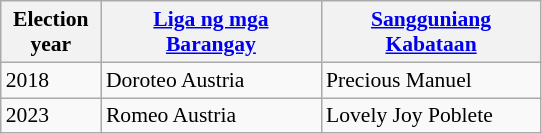<table class=wikitable style="font-size:90%">
<tr>
<th width=60px>Election<br>year</th>
<th width=140px><a href='#'>Liga ng mga Barangay</a></th>
<th width=140px><a href='#'>Sangguniang Kabataan</a></th>
</tr>
<tr>
<td>2018</td>
<td>Doroteo Austria</td>
<td>Precious Manuel</td>
</tr>
<tr>
<td>2023</td>
<td>Romeo Austria</td>
<td>Lovely Joy Poblete</td>
</tr>
</table>
